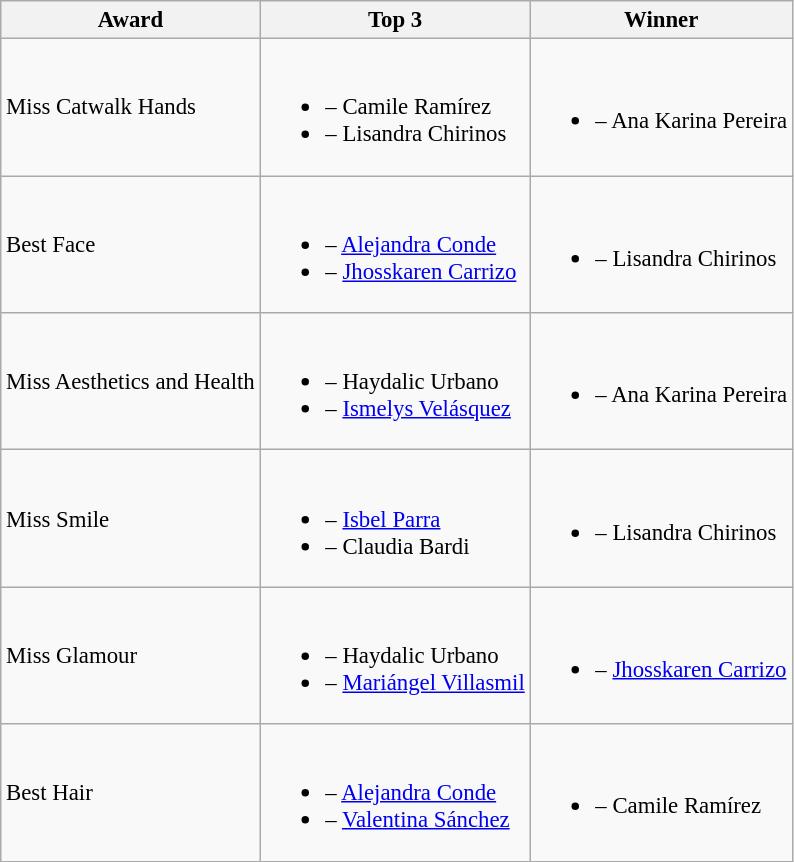<table class="wikitable sortable" style="font-size: 95%;">
<tr>
<th>Award</th>
<th>Top 3</th>
<th>Winner</th>
</tr>
<tr>
<td>Miss Catwalk Hands</td>
<td><br><ul><li> – Camile Ramírez</li><li> – Lisandra Chirinos</li></ul></td>
<td><br><ul><li> – Ana Karina Pereira</li></ul></td>
</tr>
<tr>
<td>Best Face</td>
<td><br><ul><li> – <a href='#'>Alejandra Conde</a></li><li> – <a href='#'>Jhosskaren Carrizo</a></li></ul></td>
<td><br><ul><li> – Lisandra Chirinos</li></ul></td>
</tr>
<tr>
<td>Miss Aesthetics and Health</td>
<td><br><ul><li> – Haydalic Urbano</li><li> – <a href='#'>Ismelys Velásquez</a></li></ul></td>
<td><br><ul><li> – Ana Karina Pereira</li></ul></td>
</tr>
<tr>
<td>Miss Smile</td>
<td><br><ul><li> – <a href='#'>Isbel Parra</a></li><li> – Claudia Bardi</li></ul></td>
<td><br><ul><li> – Lisandra Chirinos</li></ul></td>
</tr>
<tr>
<td>Miss Glamour</td>
<td><br><ul><li> – Haydalic Urbano</li><li> – <a href='#'>Mariángel Villasmil</a></li></ul></td>
<td><br><ul><li> – <a href='#'>Jhosskaren Carrizo</a></li></ul></td>
</tr>
<tr>
<td>Best Hair</td>
<td><br><ul><li> – <a href='#'>Alejandra Conde</a></li><li> – <a href='#'>Valentina Sánchez</a></li></ul></td>
<td><br><ul><li> – Camile Ramírez</li></ul></td>
</tr>
</table>
